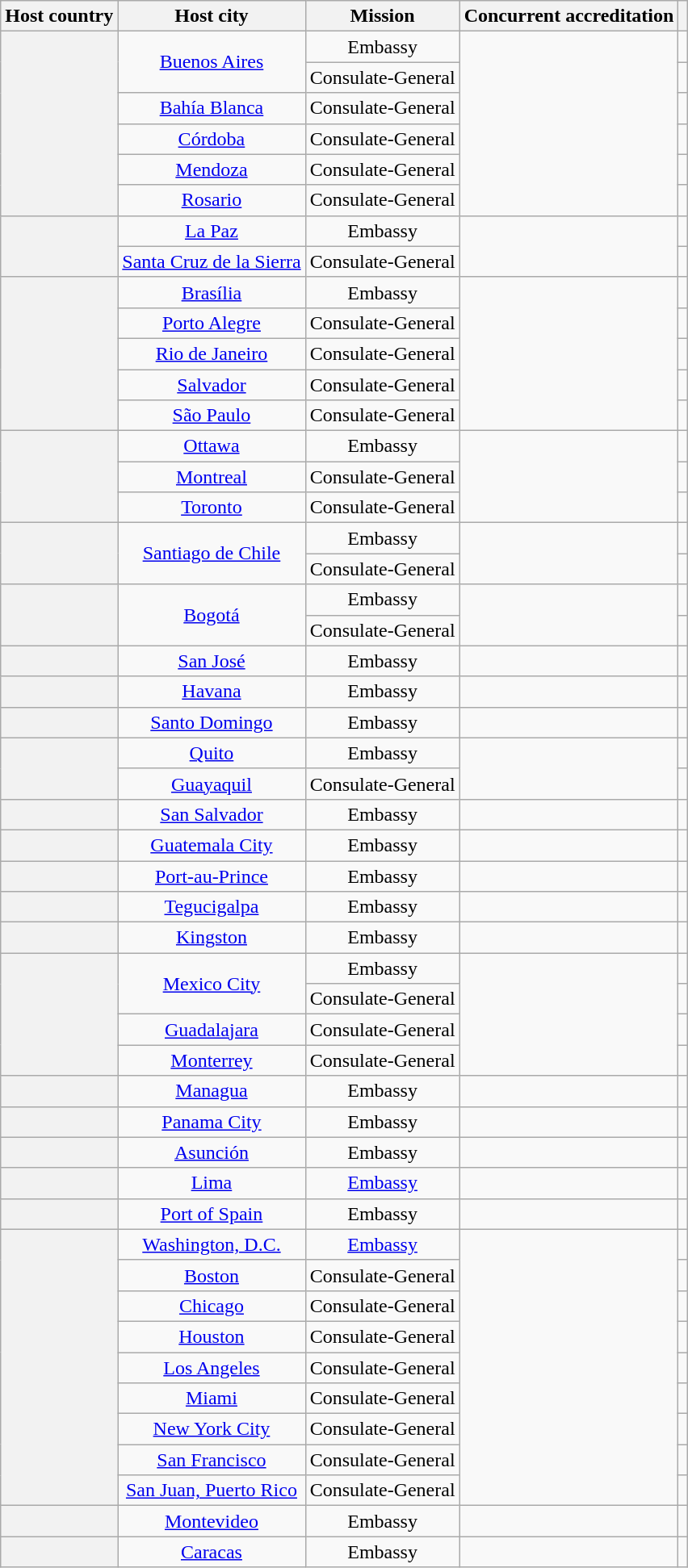<table class="wikitable plainrowheaders" style="text-align:center;">
<tr>
<th scope="col">Host country</th>
<th scope="col">Host city</th>
<th scope="col">Mission</th>
<th scope="col">Concurrent accreditation</th>
<th scope="col"></th>
</tr>
<tr>
<th scope="row" rowspan="6"></th>
<td rowspan="2"><a href='#'>Buenos Aires</a></td>
<td>Embassy</td>
<td rowspan="6"></td>
<td></td>
</tr>
<tr>
<td>Consulate-General</td>
<td></td>
</tr>
<tr>
<td><a href='#'>Bahía Blanca</a></td>
<td>Consulate-General</td>
<td></td>
</tr>
<tr>
<td><a href='#'>Córdoba</a></td>
<td>Consulate-General</td>
<td></td>
</tr>
<tr>
<td><a href='#'>Mendoza</a></td>
<td>Consulate-General</td>
<td></td>
</tr>
<tr>
<td><a href='#'>Rosario</a></td>
<td>Consulate-General</td>
<td></td>
</tr>
<tr>
<th scope="row" rowspan="2"></th>
<td><a href='#'>La Paz</a></td>
<td>Embassy</td>
<td rowspan="2"></td>
<td></td>
</tr>
<tr>
<td><a href='#'>Santa Cruz de la Sierra</a></td>
<td>Consulate-General</td>
<td></td>
</tr>
<tr>
<th scope="row" rowspan="5"></th>
<td><a href='#'>Brasília</a></td>
<td>Embassy</td>
<td rowspan="5"></td>
<td></td>
</tr>
<tr>
<td><a href='#'>Porto Alegre</a></td>
<td>Consulate-General</td>
<td></td>
</tr>
<tr>
<td><a href='#'>Rio de Janeiro</a></td>
<td>Consulate-General</td>
<td></td>
</tr>
<tr>
<td><a href='#'>Salvador</a></td>
<td>Consulate-General</td>
<td></td>
</tr>
<tr>
<td><a href='#'>São Paulo</a></td>
<td>Consulate-General</td>
<td></td>
</tr>
<tr>
<th scope="row" rowspan="3"></th>
<td><a href='#'>Ottawa</a></td>
<td>Embassy</td>
<td rowspan="3"></td>
<td></td>
</tr>
<tr>
<td><a href='#'>Montreal</a></td>
<td>Consulate-General</td>
<td></td>
</tr>
<tr>
<td><a href='#'>Toronto</a></td>
<td>Consulate-General</td>
<td></td>
</tr>
<tr>
<th scope="row" rowspan="2"></th>
<td rowspan="2"><a href='#'>Santiago de Chile</a></td>
<td>Embassy</td>
<td rowspan="2"></td>
<td></td>
</tr>
<tr>
<td>Consulate-General</td>
<td></td>
</tr>
<tr>
<th scope="row" rowspan="2"></th>
<td rowspan="2"><a href='#'>Bogotá</a></td>
<td>Embassy</td>
<td rowspan="2"></td>
<td></td>
</tr>
<tr>
<td>Consulate-General</td>
<td></td>
</tr>
<tr>
<th scope="row"></th>
<td><a href='#'>San José</a></td>
<td>Embassy</td>
<td></td>
<td></td>
</tr>
<tr>
<th scope="row"></th>
<td><a href='#'>Havana</a></td>
<td>Embassy</td>
<td></td>
<td></td>
</tr>
<tr>
<th scope="row"></th>
<td><a href='#'>Santo Domingo</a></td>
<td>Embassy</td>
<td></td>
<td></td>
</tr>
<tr>
<th scope="row" rowspan="2"></th>
<td><a href='#'>Quito</a></td>
<td>Embassy</td>
<td rowspan="2"></td>
<td></td>
</tr>
<tr>
<td><a href='#'>Guayaquil</a></td>
<td>Consulate-General</td>
<td></td>
</tr>
<tr>
<th scope="row"></th>
<td><a href='#'>San Salvador</a></td>
<td>Embassy</td>
<td></td>
<td></td>
</tr>
<tr>
<th scope="row"></th>
<td><a href='#'>Guatemala City</a></td>
<td>Embassy</td>
<td></td>
<td></td>
</tr>
<tr>
<th scope="row"></th>
<td><a href='#'>Port-au-Prince</a></td>
<td>Embassy</td>
<td></td>
<td></td>
</tr>
<tr>
<th scope="row"></th>
<td><a href='#'>Tegucigalpa</a></td>
<td>Embassy</td>
<td></td>
<td></td>
</tr>
<tr>
<th scope="row"></th>
<td><a href='#'>Kingston</a></td>
<td>Embassy</td>
<td></td>
<td></td>
</tr>
<tr>
<th scope="row" rowspan="4"></th>
<td rowspan="2"><a href='#'>Mexico City</a></td>
<td>Embassy</td>
<td rowspan="4"></td>
<td></td>
</tr>
<tr>
<td>Consulate-General</td>
<td></td>
</tr>
<tr>
<td><a href='#'>Guadalajara</a></td>
<td>Consulate-General</td>
<td></td>
</tr>
<tr>
<td><a href='#'>Monterrey</a></td>
<td>Consulate-General</td>
<td></td>
</tr>
<tr>
<th scope="row"></th>
<td><a href='#'>Managua</a></td>
<td>Embassy</td>
<td></td>
<td></td>
</tr>
<tr>
<th scope="row"></th>
<td><a href='#'>Panama City</a></td>
<td>Embassy</td>
<td></td>
<td></td>
</tr>
<tr>
<th scope="row"></th>
<td><a href='#'>Asunción</a></td>
<td>Embassy</td>
<td></td>
<td></td>
</tr>
<tr>
<th scope="row"></th>
<td><a href='#'>Lima</a></td>
<td><a href='#'>Embassy</a></td>
<td></td>
<td></td>
</tr>
<tr>
<th scope="row"></th>
<td><a href='#'>Port of Spain</a></td>
<td>Embassy</td>
<td></td>
<td></td>
</tr>
<tr>
<th scope="row" rowspan="9"></th>
<td><a href='#'>Washington, D.C.</a></td>
<td><a href='#'>Embassy</a></td>
<td rowspan="9"></td>
<td></td>
</tr>
<tr>
<td><a href='#'>Boston</a></td>
<td>Consulate-General</td>
<td></td>
</tr>
<tr>
<td><a href='#'>Chicago</a></td>
<td>Consulate-General</td>
<td></td>
</tr>
<tr>
<td><a href='#'>Houston</a></td>
<td>Consulate-General</td>
<td></td>
</tr>
<tr>
<td><a href='#'>Los Angeles</a></td>
<td>Consulate-General</td>
<td></td>
</tr>
<tr>
<td><a href='#'>Miami</a></td>
<td>Consulate-General</td>
<td></td>
</tr>
<tr>
<td><a href='#'>New York City</a></td>
<td>Consulate-General</td>
<td></td>
</tr>
<tr>
<td><a href='#'>San Francisco</a></td>
<td>Consulate-General</td>
<td></td>
</tr>
<tr>
<td><a href='#'>San Juan, Puerto Rico</a></td>
<td>Consulate-General</td>
<td></td>
</tr>
<tr>
<th scope="row"></th>
<td><a href='#'>Montevideo</a></td>
<td>Embassy</td>
<td></td>
<td></td>
</tr>
<tr>
<th scope="row"></th>
<td><a href='#'>Caracas</a></td>
<td>Embassy</td>
<td></td>
<td></td>
</tr>
</table>
